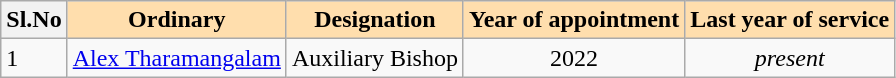<table class="wikitable">
<tr>
<th>Sl.No</th>
<th style="background: #ffdead;">Ordinary</th>
<th style="background: #ffdead;">Designation</th>
<th style="background: #ffdead;">Year of appointment</th>
<th style="background: #ffdead;">Last year of service</th>
</tr>
<tr>
<td>1</td>
<td><a href='#'>Alex Tharamangalam</a></td>
<td align="center">Auxiliary Bishop</td>
<td align="center">2022</td>
<td align="center"><em>present</em></td>
</tr>
</table>
